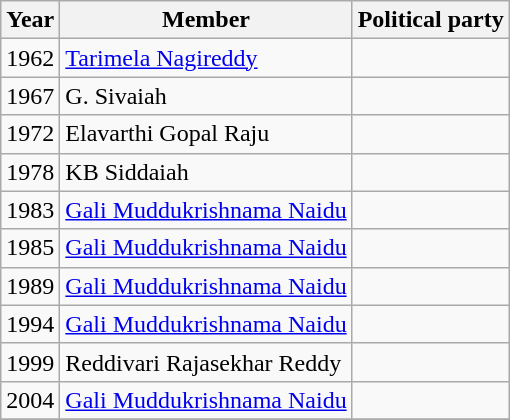<table class="wikitable sortable">
<tr>
<th>Year</th>
<th>Member</th>
<th colspan="2">Political party</th>
</tr>
<tr>
<td>1962</td>
<td><a href='#'>Tarimela Nagireddy</a></td>
<td></td>
</tr>
<tr>
<td>1967</td>
<td>G. Sivaiah</td>
<td></td>
</tr>
<tr>
<td>1972</td>
<td>Elavarthi Gopal Raju</td>
<td></td>
</tr>
<tr>
<td>1978</td>
<td>KB Siddaiah</td>
<td></td>
</tr>
<tr>
<td>1983</td>
<td><a href='#'>Gali Muddukrishnama Naidu</a></td>
<td></td>
</tr>
<tr>
<td>1985</td>
<td><a href='#'>Gali Muddukrishnama Naidu</a></td>
<td></td>
</tr>
<tr>
<td>1989</td>
<td><a href='#'>Gali Muddukrishnama Naidu</a></td>
<td></td>
</tr>
<tr>
<td>1994</td>
<td><a href='#'>Gali Muddukrishnama Naidu</a></td>
<td></td>
</tr>
<tr>
<td>1999</td>
<td>Reddivari Rajasekhar Reddy</td>
<td></td>
</tr>
<tr>
<td>2004</td>
<td><a href='#'>Gali Muddukrishnama Naidu</a></td>
<td></td>
</tr>
<tr>
</tr>
</table>
